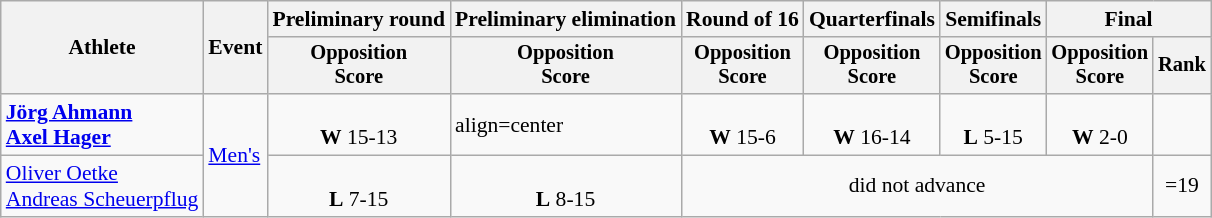<table class=wikitable style="font-size:90%">
<tr>
<th rowspan="2">Athlete</th>
<th rowspan="2">Event</th>
<th>Preliminary round</th>
<th>Preliminary elimination</th>
<th>Round of 16</th>
<th>Quarterfinals</th>
<th>Semifinals</th>
<th colspan=2>Final</th>
</tr>
<tr style="font-size:95%">
<th>Opposition<br>Score</th>
<th>Opposition<br>Score</th>
<th>Opposition<br>Score</th>
<th>Opposition<br>Score</th>
<th>Opposition<br>Score</th>
<th>Opposition<br>Score</th>
<th>Rank</th>
</tr>
<tr>
<td align=left><strong><a href='#'>Jörg Ahmann</a></strong><br><strong><a href='#'>Axel Hager</a></strong></td>
<td align=left rowspan=2><a href='#'>Men's</a></td>
<td align=center><br><strong>W</strong> 15-13</td>
<td>align=center </td>
<td align=center><br><strong>W</strong> 15-6</td>
<td align=center><br><strong>W</strong> 16-14</td>
<td align=center><br><strong>L</strong> 5-15</td>
<td align=center><br><strong>W</strong> 2-0</td>
<td align=center></td>
</tr>
<tr>
<td align=left><a href='#'>Oliver Oetke</a><br> <a href='#'>Andreas Scheuerpflug</a></td>
<td align=center><br><strong>L</strong> 7-15</td>
<td align=center><br><strong>L</strong> 8-15</td>
<td align=center colspan=4>did not advance</td>
<td align=center>=19</td>
</tr>
</table>
